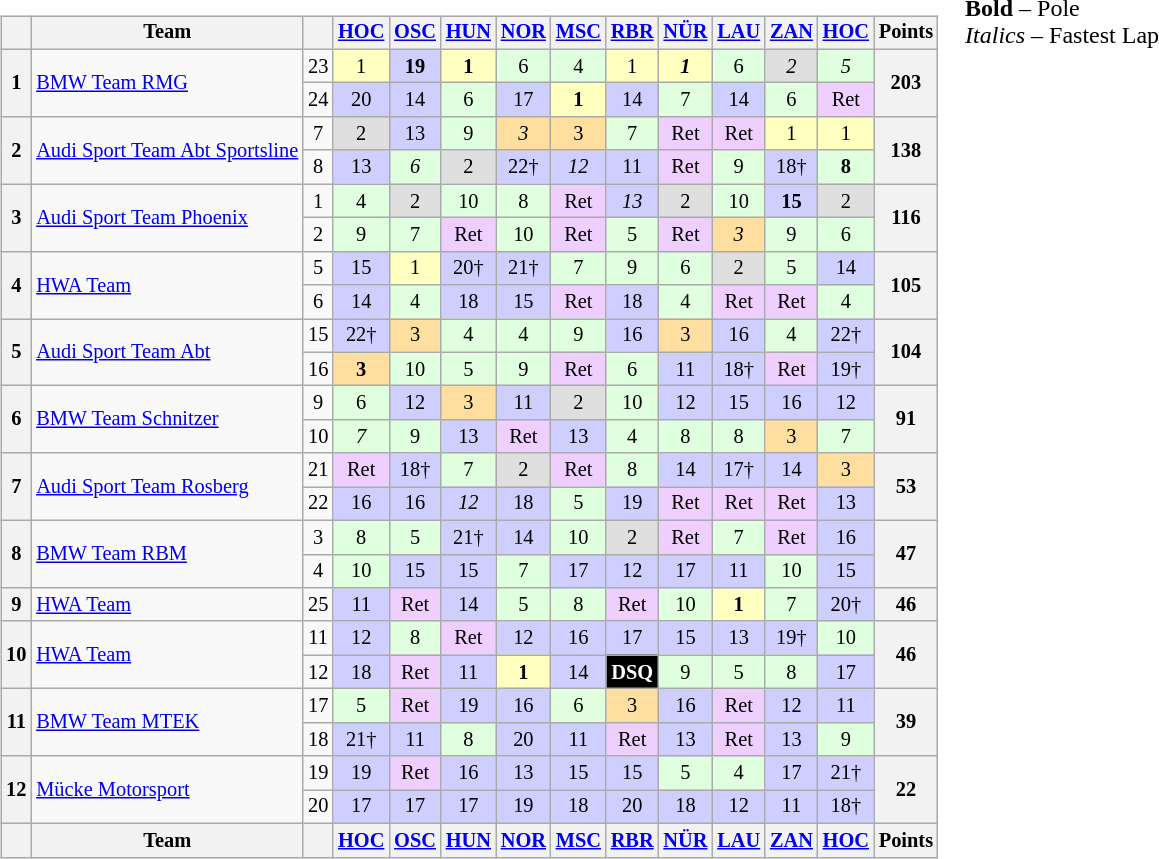<table>
<tr>
<td><br><table class="wikitable" style="font-size:85%; text-align:center">
<tr style="background:#f9f9f9" valign="top">
<th valign="middle"></th>
<th valign="middle">Team</th>
<th valign="middle"></th>
<th><a href='#'>HOC</a><br></th>
<th><a href='#'>OSC</a><br></th>
<th><a href='#'>HUN</a><br></th>
<th><a href='#'>NOR</a><br></th>
<th><a href='#'>MSC</a><br></th>
<th><a href='#'>RBR</a><br></th>
<th><a href='#'>NÜR</a><br></th>
<th><a href='#'>LAU</a><br></th>
<th><a href='#'>ZAN</a><br></th>
<th><a href='#'>HOC</a><br></th>
<th valign="middle">Points</th>
</tr>
<tr>
<th rowspan=2>1</th>
<td align="left" rowspan=2><a href='#'>BMW Team RMG</a></td>
<td align="center">23</td>
<td style="background:#ffffbf;">1</td>
<td style="background:#CFCFFF;"><strong>19</strong></td>
<td style="background:#ffffbf;"><strong>1</strong></td>
<td style="background:#dfffdf;">6</td>
<td style="background:#dfffdf;">4</td>
<td style="background:#ffffbf;">1</td>
<td style="background:#ffffbf;"><strong><em>1</em></strong></td>
<td style="background:#dfffdf;">6</td>
<td style="background:#dfdfdf;"><em>2</em></td>
<td style="background:#dfffdf;"><em>5</em></td>
<th rowspan=2>203</th>
</tr>
<tr>
<td align="center">24</td>
<td style="background:#CFCFFF;">20</td>
<td style="background:#CFCFFF;">14</td>
<td style="background:#dfffdf;">6</td>
<td style="background:#CFCFFF;">17</td>
<td style="background:#ffffbf;"><strong>1</strong></td>
<td style="background:#CFCFFF;">14</td>
<td style="background:#dfffdf;">7</td>
<td style="background:#CFCFFF;">14</td>
<td style="background:#dfffdf;">6</td>
<td style="background:#EFCFFF;">Ret</td>
</tr>
<tr>
<th rowspan=2>2</th>
<td align="left" rowspan=2><a href='#'>Audi Sport Team Abt Sportsline</a></td>
<td align="center">7</td>
<td style="background:#dfdfdf;">2</td>
<td style="background:#CFCFFF;">13</td>
<td style="background:#dfffdf;">9</td>
<td style="background:#ffdf9f;"><em>3</em></td>
<td style="background:#ffdf9f;">3</td>
<td style="background:#dfffdf;">7</td>
<td style="background:#EFCFFF;">Ret</td>
<td style="background:#EFCFFF;">Ret</td>
<td style="background:#ffffbf;">1</td>
<td style="background:#ffffbf;">1</td>
<th rowspan=2>138</th>
</tr>
<tr>
<td align="center">8</td>
<td style="background:#CFCFFF;">13</td>
<td style="background:#dfffdf;"><em>6</em></td>
<td style="background:#dfdfdf;">2</td>
<td style="background:#CFCFFF;">22†</td>
<td style="background:#CFCFFF;"><em>12</em></td>
<td style="background:#CFCFFF;">11</td>
<td style="background:#EFCFFF;">Ret</td>
<td style="background:#dfffdf;">9</td>
<td style="background:#CFCFFF;">18†</td>
<td style="background:#dfffdf;"><strong>8</strong></td>
</tr>
<tr>
<th rowspan=2>3</th>
<td align="left" rowspan=2><a href='#'>Audi Sport Team Phoenix</a></td>
<td align=center>1</td>
<td style="background:#dfffdf;">4</td>
<td style="background:#dfdfdf;">2</td>
<td style="background:#dfffdf;">10</td>
<td style="background:#dfffdf;">8</td>
<td style="background:#EFCFFF;">Ret</td>
<td style="background:#CFCFFF;"><em>13</em></td>
<td style="background:#dfdfdf;">2</td>
<td style="background:#dfffdf;">10</td>
<td style="background:#CFCFFF;"><strong>15</strong></td>
<td style="background:#dfdfdf;">2</td>
<th rowspan=2>116</th>
</tr>
<tr>
<td align=center>2</td>
<td style="background:#dfffdf;">9</td>
<td style="background:#dfffdf;">7</td>
<td style="background:#EFCFFF;">Ret</td>
<td style="background:#dfffdf;">10</td>
<td style="background:#EFCFFF;">Ret</td>
<td style="background:#dfffdf;">5</td>
<td style="background:#EFCFFF;">Ret</td>
<td style="background:#ffdf9f;"><em>3</em></td>
<td style="background:#dfffdf;">9</td>
<td style="background:#dfffdf;">6</td>
</tr>
<tr>
<th rowspan=2>4</th>
<td align="left" rowspan=2><a href='#'>HWA Team</a></td>
<td align="center">5</td>
<td style="background:#CFCFFF;">15</td>
<td style="background:#ffffbf;">1</td>
<td style="background:#CFCFFF;">20†</td>
<td style="background:#CFCFFF;">21†</td>
<td style="background:#dfffdf;">7</td>
<td style="background:#dfffdf;">9</td>
<td style="background:#dfffdf;">6</td>
<td style="background:#dfdfdf;">2</td>
<td style="background:#dfffdf;">5</td>
<td style="background:#CFCFFF;">14</td>
<th rowspan=2>105</th>
</tr>
<tr>
<td align="center">6</td>
<td style="background:#CFCFFF;">14</td>
<td style="background:#dfffdf;">4</td>
<td style="background:#CFCFFF;">18</td>
<td style="background:#CFCFFF;">15</td>
<td style="background:#EFCFFF;">Ret</td>
<td style="background:#CFCFFF;">18</td>
<td style="background:#dfffdf;">4</td>
<td style="background:#EFCFFF;">Ret</td>
<td style="background:#EFCFFF;">Ret</td>
<td style="background:#dfffdf;">4</td>
</tr>
<tr>
<th rowspan=2>5</th>
<td align="left" rowspan=2><a href='#'>Audi Sport Team Abt</a></td>
<td align=center>15</td>
<td style="background:#CFCFFF;">22†</td>
<td style="background:#ffdf9f;">3</td>
<td style="background:#dfffdf;">4</td>
<td style="background:#dfffdf;">4</td>
<td style="background:#dfffdf;">9</td>
<td style="background:#CFCFFF;">16</td>
<td style="background:#ffdf9f;">3</td>
<td style="background:#CFCFFF;">16</td>
<td style="background:#dfffdf;">4</td>
<td style="background:#CFCFFF;">22†</td>
<th rowspan=2>104</th>
</tr>
<tr>
<td align=center>16</td>
<td style="background:#ffdf9f;"><strong>3</strong></td>
<td style="background:#dfffdf;">10</td>
<td style="background:#dfffdf;">5</td>
<td style="background:#dfffdf;">9</td>
<td style="background:#EFCFFF;">Ret</td>
<td style="background:#dfffdf;">6</td>
<td style="background:#CFCFFF;">11</td>
<td style="background:#CFCFFF;">18†</td>
<td style="background:#EFCFFF;">Ret</td>
<td style="background:#CFCFFF;">19†</td>
</tr>
<tr>
<th rowspan=2>6</th>
<td align="left" rowspan=2><a href='#'>BMW Team Schnitzer</a></td>
<td align="center">9</td>
<td style="background:#dfffdf;">6</td>
<td style="background:#CFCFFF;">12</td>
<td style="background:#ffdf9f;">3</td>
<td style="background:#CFCFFF;">11</td>
<td style="background:#dfdfdf;">2</td>
<td style="background:#dfffdf;">10</td>
<td style="background:#CFCFFF;">12</td>
<td style="background:#CFCFFF;">15</td>
<td style="background:#CFCFFF;">16</td>
<td style="background:#CFCFFF;">12</td>
<th rowspan=2>91</th>
</tr>
<tr>
<td align="center">10</td>
<td style="background:#dfffdf;"><em>7</em></td>
<td style="background:#dfffdf;">9</td>
<td style="background:#CFCFFF;">13</td>
<td style="background:#EFCFFF;">Ret</td>
<td style="background:#CFCFFF;">13</td>
<td style="background:#dfffdf;">4</td>
<td style="background:#dfffdf;">8</td>
<td style="background:#dfffdf;">8</td>
<td style="background:#ffdf9f;">3</td>
<td style="background:#dfffdf;">7</td>
</tr>
<tr>
<th rowspan=2>7</th>
<td align="left" rowspan=2><a href='#'>Audi Sport Team Rosberg</a></td>
<td align=center>21</td>
<td style="background:#EFCFFF;">Ret</td>
<td style="background:#CFCFFF;">18†</td>
<td style="background:#dfffdf;">7</td>
<td style="background:#dfdfdf;">2</td>
<td style="background:#EFCFFF;">Ret</td>
<td style="background:#dfffdf;">8</td>
<td style="background:#CFCFFF;">14</td>
<td style="background:#CFCFFF;">17†</td>
<td style="background:#CFCFFF;">14</td>
<td style="background:#ffdf9f;">3</td>
<th rowspan=2>53</th>
</tr>
<tr>
<td align=center>22</td>
<td style="background:#CFCFFF;">16</td>
<td style="background:#CFCFFF;">16</td>
<td style="background:#CFCFFF;"><em>12</em></td>
<td style="background:#CFCFFF;">18</td>
<td style="background:#dfffdf;">5</td>
<td style="background:#CFCFFF;">19</td>
<td style="background:#EFCFFF;">Ret</td>
<td style="background:#EFCFFF;">Ret</td>
<td style="background:#EFCFFF;">Ret</td>
<td style="background:#CFCFFF;">13</td>
</tr>
<tr>
<th rowspan=2>8</th>
<td align="left" rowspan=2><a href='#'>BMW Team RBM</a></td>
<td align="center">3</td>
<td style="background:#dfffdf;">8</td>
<td style="background:#dfffdf;">5</td>
<td style="background:#CFCFFF;">21†</td>
<td style="background:#CFCFFF;">14</td>
<td style="background:#dfffdf;">10</td>
<td style="background:#dfdfdf;">2</td>
<td style="background:#EFCFFF;">Ret</td>
<td style="background:#dfffdf;">7</td>
<td style="background:#EFCFFF;">Ret</td>
<td style="background:#CFCFFF;">16</td>
<th rowspan=2>47</th>
</tr>
<tr>
<td align="center">4</td>
<td style="background:#dfffdf;">10</td>
<td style="background:#CFCFFF;">15</td>
<td style="background:#CFCFFF;">15</td>
<td style="background:#dfffdf;">7</td>
<td style="background:#CFCFFF;">17</td>
<td style="background:#CFCFFF;">12</td>
<td style="background:#CFCFFF;">17</td>
<td style="background:#CFCFFF;">11</td>
<td style="background:#dfffdf;">10</td>
<td style="background:#CFCFFF;">15</td>
</tr>
<tr>
<th>9</th>
<td align="left"><a href='#'>HWA Team</a></td>
<td align=center>25</td>
<td style="background:#CFCFFF;">11</td>
<td style="background:#EFCFFF;">Ret</td>
<td style="background:#CFCFFF;">14</td>
<td style="background:#dfffdf;">5</td>
<td style="background:#dfffdf;">8</td>
<td style="background:#EFCFFF;">Ret</td>
<td style="background:#dfffdf;">10</td>
<td style="background:#ffffbf;"><strong>1</strong></td>
<td style="background:#dfffdf;">7</td>
<td style="background:#CFCFFF;">20†</td>
<th>46</th>
</tr>
<tr>
<th rowspan=2>10</th>
<td align="left" rowspan=2><a href='#'>HWA Team</a></td>
<td align=center>11</td>
<td style="background:#CFCFFF;">12</td>
<td style="background:#dfffdf;">8</td>
<td style="background:#EFCFFF;">Ret</td>
<td style="background:#CFCFFF;">12</td>
<td style="background:#CFCFFF;">16</td>
<td style="background:#CFCFFF;">17</td>
<td style="background:#CFCFFF;">15</td>
<td style="background:#CFCFFF;">13</td>
<td style="background:#CFCFFF;">19†</td>
<td style="background:#dfffdf;">10</td>
<th rowspan=2>46</th>
</tr>
<tr>
<td align=center>12</td>
<td style="background:#CFCFFF;">18</td>
<td style="background:#EFCFFF;">Ret</td>
<td style="background:#CFCFFF;">11</td>
<td style="background:#ffffbf;"><strong>1</strong></td>
<td style="background:#CFCFFF;">14</td>
<td style="background:#000000; color:white;"><strong>DSQ</strong></td>
<td style="background:#dfffdf;">9</td>
<td style="background:#dfffdf;">5</td>
<td style="background:#dfffdf;">8</td>
<td style="background:#CFCFFF;">17</td>
</tr>
<tr>
<th rowspan=2>11</th>
<td align="left" rowspan=2><a href='#'>BMW Team MTEK</a></td>
<td align="center">17</td>
<td style="background:#dfffdf;">5</td>
<td style="background:#EFCFFF;">Ret</td>
<td style="background:#CFCFFF;">19</td>
<td style="background:#CFCFFF;">16</td>
<td style="background:#dfffdf;">6</td>
<td style="background:#ffdf9f;">3</td>
<td style="background:#CFCFFF;">16</td>
<td style="background:#EFCFFF;">Ret</td>
<td style="background:#CFCFFF;">12</td>
<td style="background:#CFCFFF;">11</td>
<th rowspan=2>39</th>
</tr>
<tr>
<td align="center">18</td>
<td style="background:#CFCFFF;">21†</td>
<td style="background:#CFCFFF;">11</td>
<td style="background:#dfffdf;">8</td>
<td style="background:#CFCFFF;">20</td>
<td style="background:#CFCFFF;">11</td>
<td style="background:#EFCFFF;">Ret</td>
<td style="background:#CFCFFF;">13</td>
<td style="background:#EFCFFF;">Ret</td>
<td style="background:#CFCFFF;">13</td>
<td style="background:#dfffdf;">9</td>
</tr>
<tr>
<th rowspan=2>12</th>
<td align="left" rowspan=2><a href='#'>Mücke Motorsport</a></td>
<td align="center">19</td>
<td style="background:#CFCFFF;">19</td>
<td style="background:#EFCFFF;">Ret</td>
<td style="background:#CFCFFF;">16</td>
<td style="background:#CFCFFF;">13</td>
<td style="background:#CFCFFF;">15</td>
<td style="background:#CFCFFF;">15</td>
<td style="background:#dfffdf;">5</td>
<td style="background:#dfffdf;">4</td>
<td style="background:#CFCFFF;">17</td>
<td style="background:#CFCFFF;">21†</td>
<th rowspan=2>22</th>
</tr>
<tr>
<td align="center">20</td>
<td style="background:#CFCFFF;">17</td>
<td style="background:#CFCFFF;">17</td>
<td style="background:#CFCFFF;">17</td>
<td style="background:#CFCFFF;">19</td>
<td style="background:#CFCFFF;">18</td>
<td style="background:#CFCFFF;">20</td>
<td style="background:#CFCFFF;">18</td>
<td style="background:#CFCFFF;">12</td>
<td style="background:#CFCFFF;">11</td>
<td style="background:#CFCFFF;">18†</td>
</tr>
<tr style="background:#f9f9f9" valign="top">
<th valign="middle"></th>
<th valign="middle">Team</th>
<th valign="middle"></th>
<th><a href='#'>HOC</a><br></th>
<th><a href='#'>OSC</a><br></th>
<th><a href='#'>HUN</a><br></th>
<th><a href='#'>NOR</a><br></th>
<th><a href='#'>MSC</a><br></th>
<th><a href='#'>RBR</a><br></th>
<th><a href='#'>NÜR</a><br></th>
<th><a href='#'>LAU</a><br></th>
<th><a href='#'>ZAN</a><br></th>
<th><a href='#'>HOC</a><br></th>
<th valign="middle">Points</th>
</tr>
</table>
</td>
<td valign="top"><br>
<span><strong>Bold</strong> – Pole<br>
<em>Italics</em> – Fastest Lap</span></td>
</tr>
</table>
